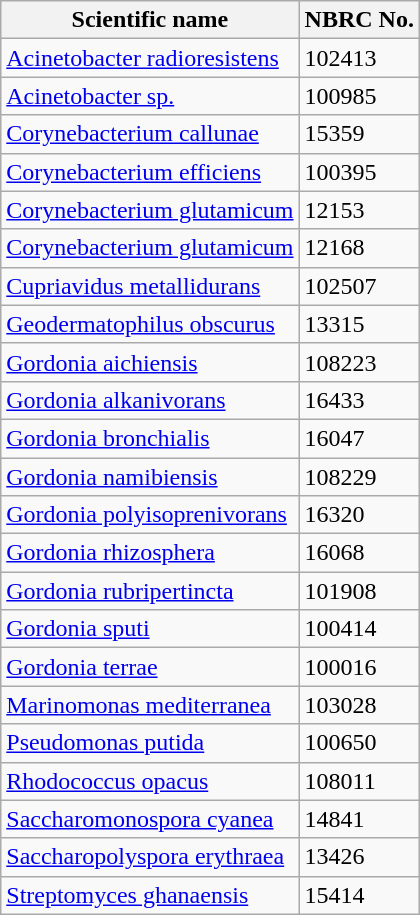<table class="wikitable">
<tr>
<th>Scientific name</th>
<th>NBRC No.</th>
</tr>
<tr>
<td><a href='#'>Acinetobacter radioresistens</a></td>
<td>102413</td>
</tr>
<tr>
<td><a href='#'>Acinetobacter sp.</a></td>
<td>100985</td>
</tr>
<tr>
<td><a href='#'>Corynebacterium callunae</a></td>
<td>15359</td>
</tr>
<tr>
<td><a href='#'>Corynebacterium efficiens</a></td>
<td>100395</td>
</tr>
<tr>
<td><a href='#'>Corynebacterium glutamicum</a></td>
<td>12153</td>
</tr>
<tr>
<td><a href='#'>Corynebacterium glutamicum</a></td>
<td>12168</td>
</tr>
<tr>
<td><a href='#'>Cupriavidus metallidurans</a></td>
<td>102507</td>
</tr>
<tr>
<td><a href='#'>Geodermatophilus obscurus</a></td>
<td>13315</td>
</tr>
<tr>
<td><a href='#'>Gordonia aichiensis</a></td>
<td>108223</td>
</tr>
<tr>
<td><a href='#'>Gordonia alkanivorans</a></td>
<td>16433</td>
</tr>
<tr>
<td><a href='#'>Gordonia bronchialis</a></td>
<td>16047</td>
</tr>
<tr>
<td><a href='#'>Gordonia namibiensis</a></td>
<td>108229</td>
</tr>
<tr>
<td><a href='#'>Gordonia polyisoprenivorans</a></td>
<td>16320</td>
</tr>
<tr>
<td><a href='#'>Gordonia rhizosphera</a></td>
<td>16068</td>
</tr>
<tr>
<td><a href='#'>Gordonia rubripertincta</a></td>
<td>101908</td>
</tr>
<tr>
<td><a href='#'>Gordonia sputi</a></td>
<td>100414</td>
</tr>
<tr>
<td><a href='#'>Gordonia terrae</a></td>
<td>100016</td>
</tr>
<tr>
<td><a href='#'>Marinomonas mediterranea</a></td>
<td>103028</td>
</tr>
<tr>
<td><a href='#'>Pseudomonas putida</a></td>
<td>100650</td>
</tr>
<tr>
<td><a href='#'>Rhodococcus opacus</a></td>
<td>108011</td>
</tr>
<tr>
<td><a href='#'>Saccharomonospora cyanea</a></td>
<td>14841</td>
</tr>
<tr>
<td><a href='#'>Saccharopolyspora erythraea</a></td>
<td>13426</td>
</tr>
<tr>
<td><a href='#'>Streptomyces ghanaensis</a></td>
<td>15414</td>
</tr>
</table>
